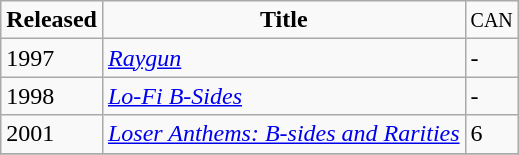<table class="wikitable">
<tr>
<td align="center"><strong>Released</strong></td>
<td align="center"><strong>Title</strong></td>
<td align="center"><small>CAN</small></td>
</tr>
<tr>
<td>1997</td>
<td><em><a href='#'>Raygun</a></em></td>
<td>-</td>
</tr>
<tr>
<td>1998</td>
<td><em><a href='#'>Lo-Fi B-Sides</a></em></td>
<td>-</td>
</tr>
<tr>
<td>2001</td>
<td><em><a href='#'>Loser Anthems: B-sides and Rarities</a></em></td>
<td>6</td>
</tr>
<tr>
</tr>
</table>
